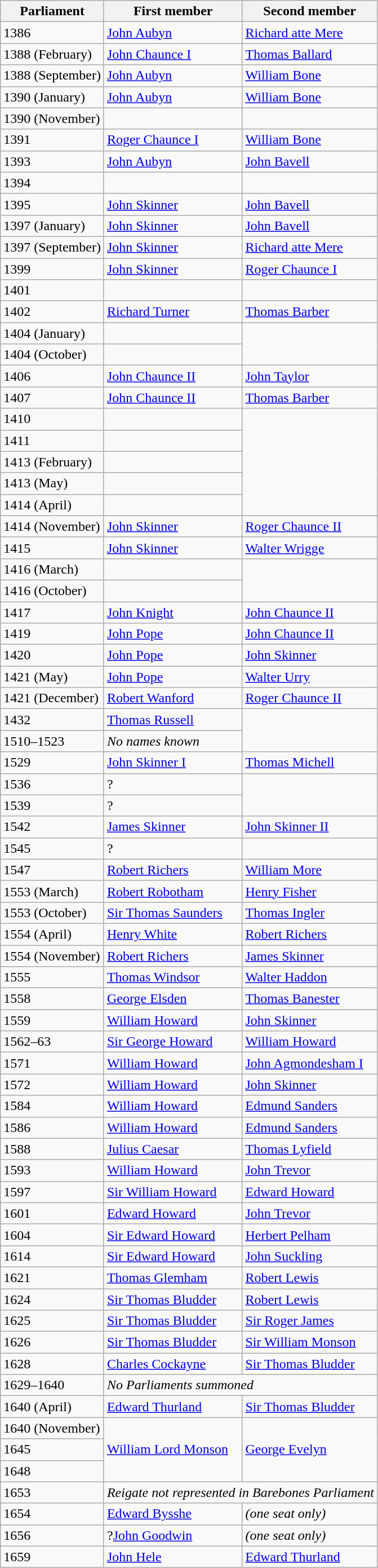<table class="wikitable">
<tr>
<th>Parliament</th>
<th>First member</th>
<th>Second member</th>
</tr>
<tr>
<td>1386</td>
<td><a href='#'>John Aubyn</a></td>
<td><a href='#'>Richard atte Mere</a></td>
</tr>
<tr>
<td>1388 (February)</td>
<td><a href='#'>John Chaunce I</a></td>
<td><a href='#'>Thomas Ballard</a></td>
</tr>
<tr>
<td>1388 (September)</td>
<td><a href='#'>John Aubyn</a></td>
<td><a href='#'>William Bone</a></td>
</tr>
<tr>
<td>1390 (January)</td>
<td><a href='#'>John Aubyn</a></td>
<td><a href='#'>William Bone</a></td>
</tr>
<tr>
<td>1390 (November)</td>
<td></td>
</tr>
<tr>
<td>1391</td>
<td><a href='#'>Roger Chaunce I</a></td>
<td><a href='#'>William Bone</a></td>
</tr>
<tr>
<td>1393</td>
<td><a href='#'>John Aubyn</a></td>
<td><a href='#'>John Bavell</a></td>
</tr>
<tr>
<td>1394</td>
<td></td>
</tr>
<tr>
<td>1395</td>
<td><a href='#'>John Skinner</a></td>
<td><a href='#'>John Bavell</a></td>
</tr>
<tr>
<td>1397 (January)</td>
<td><a href='#'>John Skinner</a></td>
<td><a href='#'>John Bavell</a></td>
</tr>
<tr>
<td>1397 (September)</td>
<td><a href='#'>John Skinner</a></td>
<td><a href='#'>Richard atte Mere</a></td>
</tr>
<tr>
<td>1399</td>
<td><a href='#'>John Skinner</a></td>
<td><a href='#'>Roger Chaunce I</a></td>
</tr>
<tr>
<td>1401</td>
<td></td>
</tr>
<tr>
<td>1402</td>
<td><a href='#'>Richard Turner</a></td>
<td><a href='#'>Thomas Barber</a></td>
</tr>
<tr>
<td>1404 (January)</td>
<td></td>
</tr>
<tr>
<td>1404 (October)</td>
<td></td>
</tr>
<tr>
<td>1406</td>
<td><a href='#'>John Chaunce II</a></td>
<td><a href='#'>John Taylor</a></td>
</tr>
<tr>
<td>1407</td>
<td><a href='#'>John Chaunce II</a></td>
<td><a href='#'>Thomas Barber</a></td>
</tr>
<tr>
<td>1410</td>
<td></td>
</tr>
<tr>
<td>1411</td>
<td></td>
</tr>
<tr>
<td>1413 (February)</td>
<td></td>
</tr>
<tr>
<td>1413 (May)</td>
<td></td>
</tr>
<tr>
<td>1414 (April)</td>
<td></td>
</tr>
<tr>
<td>1414 (November)</td>
<td><a href='#'>John Skinner</a></td>
<td><a href='#'>Roger Chaunce II</a></td>
</tr>
<tr>
<td>1415</td>
<td><a href='#'>John Skinner</a></td>
<td><a href='#'>Walter Wrigge</a></td>
</tr>
<tr>
<td>1416 (March)</td>
<td></td>
</tr>
<tr>
<td>1416 (October)</td>
<td></td>
</tr>
<tr>
<td>1417</td>
<td><a href='#'>John Knight</a></td>
<td><a href='#'>John Chaunce II</a></td>
</tr>
<tr>
<td>1419</td>
<td><a href='#'>John Pope</a></td>
<td><a href='#'>John Chaunce II</a></td>
</tr>
<tr>
<td>1420</td>
<td><a href='#'>John Pope</a></td>
<td><a href='#'>John Skinner</a></td>
</tr>
<tr>
<td>1421 (May)</td>
<td><a href='#'>John Pope</a></td>
<td><a href='#'>Walter Urry</a></td>
</tr>
<tr>
<td>1421 (December)</td>
<td><a href='#'>Robert Wanford</a></td>
<td><a href='#'>Roger Chaunce II</a></td>
</tr>
<tr>
<td>1432</td>
<td><a href='#'>Thomas Russell</a></td>
</tr>
<tr>
<td>1510–1523</td>
<td><em>No names known</em></td>
</tr>
<tr>
<td>1529</td>
<td><a href='#'>John Skinner I</a></td>
<td><a href='#'>Thomas Michell</a></td>
</tr>
<tr>
<td>1536</td>
<td>?</td>
</tr>
<tr>
<td>1539</td>
<td>?</td>
</tr>
<tr>
<td>1542</td>
<td><a href='#'>James Skinner</a></td>
<td><a href='#'>John Skinner II</a></td>
</tr>
<tr>
<td>1545</td>
<td>?</td>
</tr>
<tr>
<td>1547</td>
<td><a href='#'>Robert Richers</a></td>
<td><a href='#'>William More</a></td>
</tr>
<tr>
<td>1553 (March)</td>
<td><a href='#'>Robert Robotham</a></td>
<td><a href='#'>Henry Fisher</a></td>
</tr>
<tr>
<td>1553 (October)</td>
<td><a href='#'>Sir Thomas Saunders</a></td>
<td><a href='#'>Thomas Ingler</a></td>
</tr>
<tr>
<td>1554 (April)</td>
<td><a href='#'>Henry White</a></td>
<td><a href='#'>Robert Richers</a></td>
</tr>
<tr>
<td>1554 (November)</td>
<td><a href='#'>Robert Richers</a></td>
<td><a href='#'>James Skinner</a></td>
</tr>
<tr>
<td>1555</td>
<td><a href='#'>Thomas Windsor</a></td>
<td><a href='#'>Walter Haddon</a></td>
</tr>
<tr>
<td>1558</td>
<td><a href='#'>George Elsden</a></td>
<td><a href='#'>Thomas Banester</a></td>
</tr>
<tr>
<td>1559</td>
<td><a href='#'>William Howard</a></td>
<td><a href='#'>John Skinner</a></td>
</tr>
<tr>
<td>1562–63</td>
<td><a href='#'>Sir George Howard</a></td>
<td><a href='#'>William Howard</a></td>
</tr>
<tr>
<td>1571</td>
<td><a href='#'>William Howard</a></td>
<td><a href='#'>John Agmondesham I</a></td>
</tr>
<tr>
<td>1572</td>
<td><a href='#'>William Howard</a></td>
<td><a href='#'>John Skinner</a></td>
</tr>
<tr>
<td>1584</td>
<td><a href='#'>William Howard</a></td>
<td><a href='#'>Edmund Sanders</a></td>
</tr>
<tr>
<td>1586</td>
<td><a href='#'>William Howard</a></td>
<td><a href='#'>Edmund Sanders</a></td>
</tr>
<tr>
<td>1588</td>
<td><a href='#'>Julius Caesar</a></td>
<td><a href='#'>Thomas Lyfield</a></td>
</tr>
<tr>
<td>1593</td>
<td><a href='#'>William Howard</a></td>
<td><a href='#'>John Trevor</a></td>
</tr>
<tr>
<td>1597</td>
<td><a href='#'>Sir William Howard</a></td>
<td><a href='#'>Edward Howard</a></td>
</tr>
<tr>
<td>1601</td>
<td><a href='#'>Edward Howard</a></td>
<td><a href='#'>John Trevor</a></td>
</tr>
<tr>
<td>1604</td>
<td><a href='#'>Sir Edward Howard</a></td>
<td><a href='#'>Herbert Pelham</a></td>
</tr>
<tr>
<td>1614</td>
<td><a href='#'>Sir Edward Howard</a></td>
<td><a href='#'>John Suckling</a></td>
</tr>
<tr>
<td>1621</td>
<td><a href='#'>Thomas Glemham</a></td>
<td><a href='#'>Robert Lewis</a></td>
</tr>
<tr>
<td>1624</td>
<td><a href='#'>Sir Thomas Bludder</a></td>
<td><a href='#'>Robert Lewis</a></td>
</tr>
<tr>
<td>1625</td>
<td><a href='#'>Sir Thomas Bludder</a></td>
<td><a href='#'>Sir Roger James</a></td>
</tr>
<tr>
<td>1626</td>
<td><a href='#'>Sir Thomas Bludder</a></td>
<td><a href='#'>Sir William Monson</a></td>
</tr>
<tr>
<td>1628</td>
<td><a href='#'>Charles Cockayne</a></td>
<td><a href='#'>Sir Thomas Bludder</a></td>
</tr>
<tr>
<td>1629–1640</td>
<td colspan = "2"><em>No Parliaments summoned</em></td>
</tr>
<tr>
<td>1640 (April)</td>
<td><a href='#'>Edward Thurland</a></td>
<td><a href='#'>Sir Thomas Bludder</a></td>
</tr>
<tr>
<td>1640 (November)</td>
<td rowspan = "3"><a href='#'>William Lord Monson</a></td>
<td rowspan = "3"><a href='#'>George Evelyn</a></td>
</tr>
<tr>
<td>1645</td>
</tr>
<tr>
<td>1648</td>
</tr>
<tr>
<td>1653</td>
<td colspan = "2"><em>Reigate not represented in Barebones Parliament</em></td>
</tr>
<tr>
<td>1654</td>
<td><a href='#'>Edward Bysshe</a></td>
<td><em>(one seat only)</em></td>
</tr>
<tr>
<td>1656</td>
<td>?<a href='#'>John Goodwin</a></td>
<td><em>(one seat only)</em></td>
</tr>
<tr>
<td>1659</td>
<td><a href='#'>John Hele</a></td>
<td><a href='#'>Edward Thurland</a></td>
</tr>
</table>
